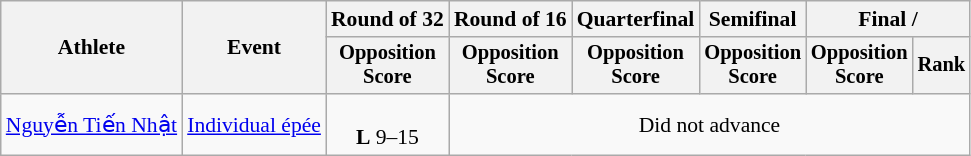<table class="wikitable" style="font-size:90%">
<tr>
<th rowspan="2">Athlete</th>
<th rowspan="2">Event</th>
<th>Round of 32</th>
<th>Round of 16</th>
<th>Quarterfinal</th>
<th>Semifinal</th>
<th colspan=2>Final / </th>
</tr>
<tr style="font-size:95%">
<th>Opposition <br> Score</th>
<th>Opposition <br> Score</th>
<th>Opposition <br> Score</th>
<th>Opposition <br> Score</th>
<th>Opposition <br> Score</th>
<th>Rank</th>
</tr>
<tr align=center>
<td align=left><a href='#'>Nguyễn Tiến Nhật</a></td>
<td align=left><a href='#'>Individual épée</a></td>
<td><br><strong>L</strong> 9–15</td>
<td colspan=5>Did not advance</td>
</tr>
</table>
